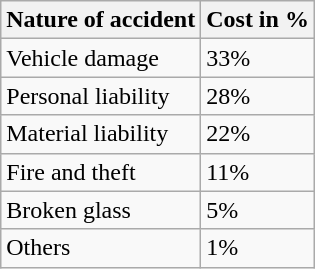<table class="wikitable">
<tr>
<th>Nature of accident</th>
<th>Cost in %</th>
</tr>
<tr>
<td>Vehicle damage</td>
<td>33%</td>
</tr>
<tr>
<td>Personal liability</td>
<td>28%</td>
</tr>
<tr>
<td>Material liability</td>
<td>22%</td>
</tr>
<tr>
<td>Fire and theft</td>
<td>11%</td>
</tr>
<tr>
<td>Broken glass</td>
<td>5%</td>
</tr>
<tr>
<td>Others</td>
<td>1%</td>
</tr>
</table>
